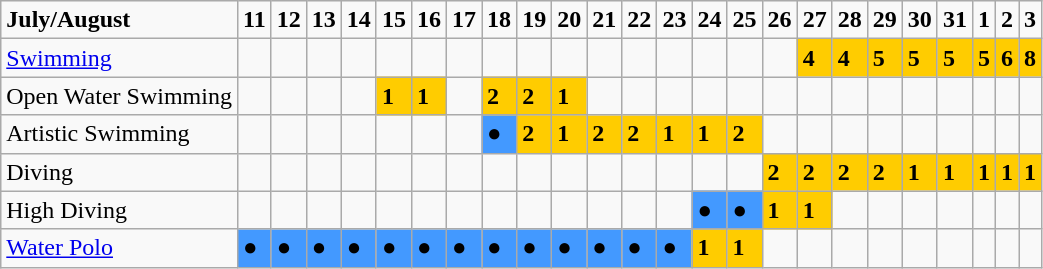<table class="wikitable">
<tr>
<td><strong>July/August</strong></td>
<td><strong>11</strong></td>
<td><strong>12</strong></td>
<td><strong>13</strong></td>
<td><strong>14</strong></td>
<td><strong>15</strong></td>
<td><strong>16</strong></td>
<td><strong>17</strong></td>
<td><strong>18</strong></td>
<td><strong>19</strong></td>
<td><strong>20</strong></td>
<td><strong>21</strong></td>
<td><strong>22</strong></td>
<td><strong>23</strong></td>
<td><strong>24</strong></td>
<td><strong>25</strong></td>
<td><strong>26</strong></td>
<td><strong>27</strong></td>
<td><strong>28</strong></td>
<td><strong>29</strong></td>
<td><strong>30</strong></td>
<td><strong>31</strong></td>
<td><strong>1</strong></td>
<td><strong>2</strong></td>
<td><strong>3</strong></td>
</tr>
<tr>
<td align=left><a href='#'>Swimming</a></td>
<td></td>
<td></td>
<td></td>
<td></td>
<td></td>
<td></td>
<td></td>
<td></td>
<td></td>
<td></td>
<td></td>
<td></td>
<td></td>
<td></td>
<td></td>
<td></td>
<td bgcolor=ffcc00><strong>4</strong></td>
<td bgcolor=ffcc00><strong>4</strong></td>
<td bgcolor=ffcc00><strong>5</strong></td>
<td bgcolor=ffcc00><strong>5</strong></td>
<td bgcolor=ffcc00><strong>5</strong></td>
<td bgcolor=ffcc00><strong>5</strong></td>
<td bgcolor=ffcc00><strong>6</strong></td>
<td bgcolor=ffcc00><strong>8</strong></td>
</tr>
<tr>
<td>Open Water Swimming</td>
<td></td>
<td></td>
<td></td>
<td></td>
<td bgcolor=ffcc00><strong>1</strong></td>
<td bgcolor=ffcc00><strong>1</strong></td>
<td></td>
<td bgcolor=ffcc00><strong>2</strong></td>
<td bgcolor=ffcc00><strong>2</strong></td>
<td bgcolor=ffcc00><strong>1</strong></td>
<td></td>
<td></td>
<td></td>
<td></td>
<td></td>
<td></td>
<td></td>
<td></td>
<td></td>
<td></td>
<td></td>
<td></td>
<td></td>
<td></td>
</tr>
<tr>
<td>Artistic Swimming</td>
<td></td>
<td></td>
<td></td>
<td></td>
<td></td>
<td></td>
<td></td>
<td bgcolor=4399ff><strong>●</strong></td>
<td bgcolor=ffcc00><strong>2</strong></td>
<td bgcolor=ffcc00><strong>1</strong></td>
<td bgcolor=ffcc00><strong>2</strong></td>
<td bgcolor=ffcc00><strong>2</strong></td>
<td bgcolor=ffcc00><strong>1</strong></td>
<td bgcolor=ffcc00><strong>1</strong></td>
<td bgcolor=ffcc00><strong>2</strong></td>
<td></td>
<td></td>
<td></td>
<td></td>
<td></td>
<td></td>
<td></td>
<td></td>
<td></td>
</tr>
<tr>
<td>Diving</td>
<td></td>
<td></td>
<td></td>
<td></td>
<td></td>
<td></td>
<td></td>
<td></td>
<td></td>
<td></td>
<td></td>
<td></td>
<td></td>
<td></td>
<td></td>
<td bgcolor=ffcc00><strong>2</strong></td>
<td bgcolor=ffcc00><strong>2</strong></td>
<td bgcolor=ffcc00><strong>2</strong></td>
<td bgcolor=ffcc00><strong>2</strong></td>
<td bgcolor=ffcc00><strong>1</strong></td>
<td bgcolor=ffcc00><strong>1</strong></td>
<td bgcolor=ffcc00><strong>1</strong></td>
<td bgcolor=ffcc00><strong>1</strong></td>
<td bgcolor=ffcc00><strong>1</strong></td>
</tr>
<tr>
<td>High Diving</td>
<td></td>
<td></td>
<td></td>
<td></td>
<td></td>
<td></td>
<td></td>
<td></td>
<td></td>
<td></td>
<td></td>
<td></td>
<td></td>
<td bgcolor=4399ff><strong>●</strong></td>
<td bgcolor=4399ff><strong>●</strong></td>
<td bgcolor=ffcc00><strong>1</strong></td>
<td bgcolor=ffcc00><strong>1</strong></td>
<td></td>
<td></td>
<td></td>
<td></td>
<td></td>
<td></td>
<td></td>
</tr>
<tr>
<td><a href='#'>Water Polo</a></td>
<td bgcolor=4399ff><strong>●</strong></td>
<td bgcolor=4399ff><strong>●</strong></td>
<td bgcolor=4399ff><strong>●</strong></td>
<td bgcolor=4399ff><strong>●</strong></td>
<td bgcolor=4399ff><strong>●</strong></td>
<td bgcolor=4399ff><strong>●</strong></td>
<td bgcolor=4399ff><strong>●</strong></td>
<td bgcolor=4399ff><strong>●</strong></td>
<td bgcolor=4399ff><strong>●</strong></td>
<td bgcolor=4399ff><strong>●</strong></td>
<td bgcolor=4399ff><strong>●</strong></td>
<td bgcolor=4399ff><strong>●</strong></td>
<td bgcolor=4399ff><strong>●</strong></td>
<td bgcolor=ffcc00><strong>1</strong></td>
<td bgcolor=ffcc00><strong>1</strong></td>
<td></td>
<td></td>
<td></td>
<td></td>
<td></td>
<td></td>
<td></td>
<td></td>
<td></td>
</tr>
</table>
